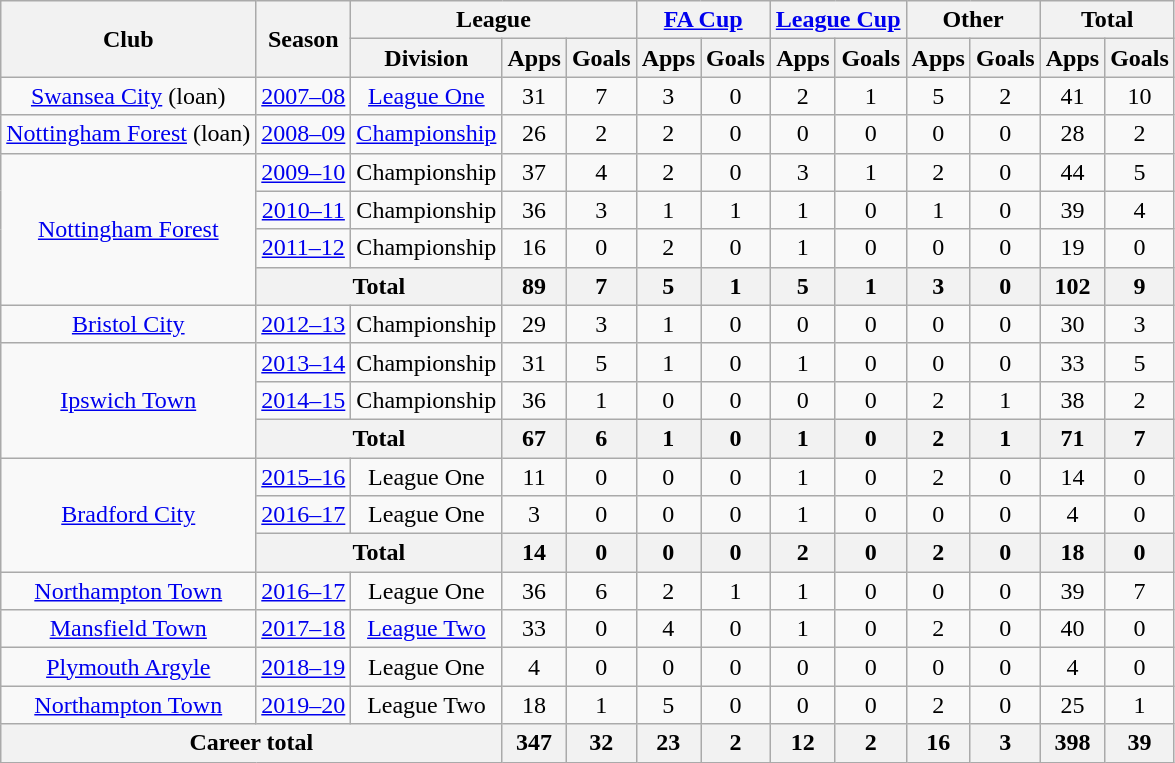<table class="wikitable" style="text-align:center">
<tr>
<th rowspan="2">Club</th>
<th rowspan="2">Season</th>
<th colspan="3">League</th>
<th colspan="2"><a href='#'>FA Cup</a></th>
<th colspan="2"><a href='#'>League Cup</a></th>
<th colspan="2">Other</th>
<th colspan="2">Total</th>
</tr>
<tr>
<th>Division</th>
<th>Apps</th>
<th>Goals</th>
<th>Apps</th>
<th>Goals</th>
<th>Apps</th>
<th>Goals</th>
<th>Apps</th>
<th>Goals</th>
<th>Apps</th>
<th>Goals</th>
</tr>
<tr>
<td><a href='#'>Swansea City</a> (loan)</td>
<td><a href='#'>2007–08</a></td>
<td><a href='#'>League One</a></td>
<td>31</td>
<td>7</td>
<td>3</td>
<td>0</td>
<td>2</td>
<td>1</td>
<td>5</td>
<td>2</td>
<td>41</td>
<td>10</td>
</tr>
<tr>
<td><a href='#'>Nottingham Forest</a> (loan)</td>
<td><a href='#'>2008–09</a></td>
<td><a href='#'>Championship</a></td>
<td>26</td>
<td>2</td>
<td>2</td>
<td>0</td>
<td>0</td>
<td>0</td>
<td>0</td>
<td>0</td>
<td>28</td>
<td>2</td>
</tr>
<tr>
<td rowspan="4"><a href='#'>Nottingham Forest</a></td>
<td><a href='#'>2009–10</a></td>
<td>Championship</td>
<td>37</td>
<td>4</td>
<td>2</td>
<td>0</td>
<td>3</td>
<td>1</td>
<td>2</td>
<td>0</td>
<td>44</td>
<td>5</td>
</tr>
<tr>
<td><a href='#'>2010–11</a></td>
<td>Championship</td>
<td>36</td>
<td>3</td>
<td>1</td>
<td>1</td>
<td>1</td>
<td>0</td>
<td>1</td>
<td>0</td>
<td>39</td>
<td>4</td>
</tr>
<tr>
<td><a href='#'>2011–12</a></td>
<td>Championship</td>
<td>16</td>
<td>0</td>
<td>2</td>
<td>0</td>
<td>1</td>
<td>0</td>
<td>0</td>
<td>0</td>
<td>19</td>
<td>0</td>
</tr>
<tr>
<th colspan="2">Total</th>
<th>89</th>
<th>7</th>
<th>5</th>
<th>1</th>
<th>5</th>
<th>1</th>
<th>3</th>
<th>0</th>
<th>102</th>
<th>9</th>
</tr>
<tr>
<td><a href='#'>Bristol City</a></td>
<td><a href='#'>2012–13</a></td>
<td>Championship</td>
<td>29</td>
<td>3</td>
<td>1</td>
<td>0</td>
<td>0</td>
<td>0</td>
<td>0</td>
<td>0</td>
<td>30</td>
<td>3</td>
</tr>
<tr>
<td rowspan="3"><a href='#'>Ipswich Town</a></td>
<td><a href='#'>2013–14</a></td>
<td>Championship</td>
<td>31</td>
<td>5</td>
<td>1</td>
<td>0</td>
<td>1</td>
<td>0</td>
<td>0</td>
<td>0</td>
<td>33</td>
<td>5</td>
</tr>
<tr>
<td><a href='#'>2014–15</a></td>
<td>Championship</td>
<td>36</td>
<td>1</td>
<td>0</td>
<td>0</td>
<td>0</td>
<td>0</td>
<td>2</td>
<td>1</td>
<td>38</td>
<td>2</td>
</tr>
<tr>
<th colspan="2">Total</th>
<th>67</th>
<th>6</th>
<th>1</th>
<th>0</th>
<th>1</th>
<th>0</th>
<th>2</th>
<th>1</th>
<th>71</th>
<th>7</th>
</tr>
<tr>
<td rowspan=3><a href='#'>Bradford City</a></td>
<td><a href='#'>2015–16</a></td>
<td>League One</td>
<td>11</td>
<td>0</td>
<td>0</td>
<td>0</td>
<td>1</td>
<td>0</td>
<td>2</td>
<td>0</td>
<td>14</td>
<td>0</td>
</tr>
<tr>
<td><a href='#'>2016–17</a></td>
<td>League One</td>
<td>3</td>
<td>0</td>
<td>0</td>
<td>0</td>
<td>1</td>
<td>0</td>
<td>0</td>
<td>0</td>
<td>4</td>
<td>0</td>
</tr>
<tr>
<th colspan="2">Total</th>
<th>14</th>
<th>0</th>
<th>0</th>
<th>0</th>
<th>2</th>
<th>0</th>
<th>2</th>
<th>0</th>
<th>18</th>
<th>0</th>
</tr>
<tr>
<td><a href='#'>Northampton Town</a></td>
<td><a href='#'>2016–17</a></td>
<td>League One</td>
<td>36</td>
<td>6</td>
<td>2</td>
<td>1</td>
<td>1</td>
<td>0</td>
<td>0</td>
<td>0</td>
<td>39</td>
<td>7</td>
</tr>
<tr>
<td><a href='#'>Mansfield Town</a></td>
<td><a href='#'>2017–18</a></td>
<td><a href='#'>League Two</a></td>
<td>33</td>
<td>0</td>
<td>4</td>
<td>0</td>
<td>1</td>
<td>0</td>
<td>2</td>
<td>0</td>
<td>40</td>
<td>0</td>
</tr>
<tr>
<td><a href='#'>Plymouth Argyle</a></td>
<td><a href='#'>2018–19</a></td>
<td>League One</td>
<td>4</td>
<td>0</td>
<td>0</td>
<td>0</td>
<td>0</td>
<td>0</td>
<td>0</td>
<td>0</td>
<td>4</td>
<td>0</td>
</tr>
<tr>
<td><a href='#'>Northampton Town</a></td>
<td><a href='#'>2019–20</a></td>
<td>League Two</td>
<td>18</td>
<td>1</td>
<td>5</td>
<td>0</td>
<td>0</td>
<td>0</td>
<td>2</td>
<td>0</td>
<td>25</td>
<td>1</td>
</tr>
<tr>
<th colspan="3">Career total</th>
<th>347</th>
<th>32</th>
<th>23</th>
<th>2</th>
<th>12</th>
<th>2</th>
<th>16</th>
<th>3</th>
<th>398</th>
<th>39</th>
</tr>
</table>
